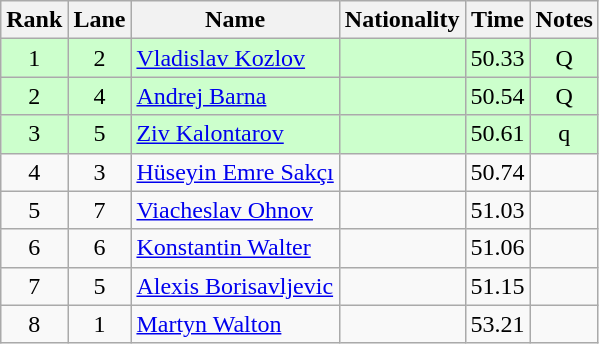<table class="wikitable sortable" style="text-align:center">
<tr>
<th>Rank</th>
<th>Lane</th>
<th>Name</th>
<th>Nationality</th>
<th>Time</th>
<th>Notes</th>
</tr>
<tr bgcolor=ccffcc>
<td>1</td>
<td>2</td>
<td align=left><a href='#'>Vladislav Kozlov</a></td>
<td align=left></td>
<td>50.33</td>
<td>Q</td>
</tr>
<tr bgcolor=ccffcc>
<td>2</td>
<td>4</td>
<td align=left><a href='#'>Andrej Barna</a></td>
<td align=left></td>
<td>50.54</td>
<td>Q</td>
</tr>
<tr bgcolor=ccffcc>
<td>3</td>
<td>5</td>
<td align=left><a href='#'>Ziv Kalontarov</a></td>
<td align=left></td>
<td>50.61</td>
<td>q</td>
</tr>
<tr>
<td>4</td>
<td>3</td>
<td align=left><a href='#'>Hüseyin Emre Sakçı</a></td>
<td align=left></td>
<td>50.74</td>
<td></td>
</tr>
<tr>
<td>5</td>
<td>7</td>
<td align=left><a href='#'>Viacheslav Ohnov</a></td>
<td align=left></td>
<td>51.03</td>
<td></td>
</tr>
<tr>
<td>6</td>
<td>6</td>
<td align=left><a href='#'>Konstantin Walter</a></td>
<td align=left></td>
<td>51.06</td>
<td></td>
</tr>
<tr>
<td>7</td>
<td>5</td>
<td align=left><a href='#'>Alexis Borisavljevic</a></td>
<td align=left></td>
<td>51.15</td>
<td></td>
</tr>
<tr>
<td>8</td>
<td>1</td>
<td align=left><a href='#'>Martyn Walton</a></td>
<td align=left></td>
<td>53.21</td>
<td></td>
</tr>
</table>
